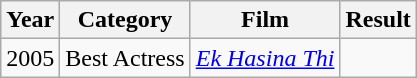<table class="wikitable sortable plainrowheaders">
<tr>
<th>Year</th>
<th>Category</th>
<th>Film</th>
<th>Result</th>
</tr>
<tr>
<td>2005</td>
<td>Best Actress</td>
<td><em><a href='#'>Ek Hasina Thi</a></em></td>
<td></td>
</tr>
</table>
